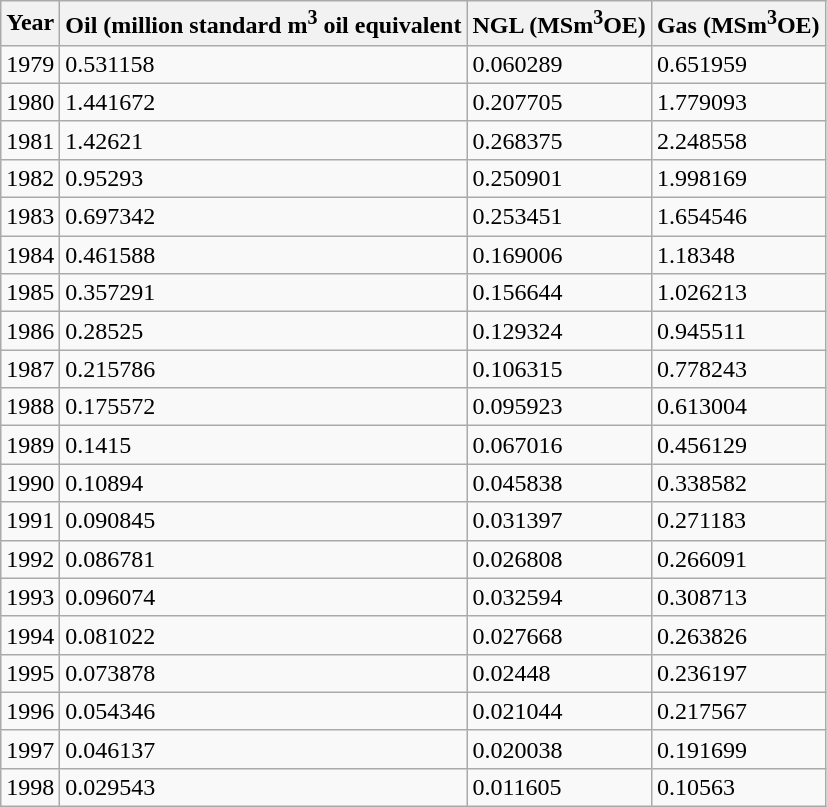<table class="wikitable">
<tr>
<th>Year</th>
<th>Oil (million standard m<sup>3</sup>  oil equivalent</th>
<th>NGL (MSm<sup>3</sup>OE)</th>
<th>Gas (MSm<sup>3</sup>OE)</th>
</tr>
<tr>
<td>1979</td>
<td>0.531158</td>
<td>0.060289</td>
<td>0.651959</td>
</tr>
<tr>
<td>1980</td>
<td>1.441672</td>
<td>0.207705</td>
<td>1.779093</td>
</tr>
<tr>
<td>1981</td>
<td>1.42621</td>
<td>0.268375</td>
<td>2.248558</td>
</tr>
<tr>
<td>1982</td>
<td>0.95293</td>
<td>0.250901</td>
<td>1.998169</td>
</tr>
<tr>
<td>1983</td>
<td>0.697342</td>
<td>0.253451</td>
<td>1.654546</td>
</tr>
<tr>
<td>1984</td>
<td>0.461588</td>
<td>0.169006</td>
<td>1.18348</td>
</tr>
<tr>
<td>1985</td>
<td>0.357291</td>
<td>0.156644</td>
<td>1.026213</td>
</tr>
<tr>
<td>1986</td>
<td>0.28525</td>
<td>0.129324</td>
<td>0.945511</td>
</tr>
<tr>
<td>1987</td>
<td>0.215786</td>
<td>0.106315</td>
<td>0.778243</td>
</tr>
<tr>
<td>1988</td>
<td>0.175572</td>
<td>0.095923</td>
<td>0.613004</td>
</tr>
<tr>
<td>1989</td>
<td>0.1415</td>
<td>0.067016</td>
<td>0.456129</td>
</tr>
<tr>
<td>1990</td>
<td>0.10894</td>
<td>0.045838</td>
<td>0.338582</td>
</tr>
<tr>
<td>1991</td>
<td>0.090845</td>
<td>0.031397</td>
<td>0.271183</td>
</tr>
<tr>
<td>1992</td>
<td>0.086781</td>
<td>0.026808</td>
<td>0.266091</td>
</tr>
<tr>
<td>1993</td>
<td>0.096074</td>
<td>0.032594</td>
<td>0.308713</td>
</tr>
<tr>
<td>1994</td>
<td>0.081022</td>
<td>0.027668</td>
<td>0.263826</td>
</tr>
<tr>
<td>1995</td>
<td>0.073878</td>
<td>0.02448</td>
<td>0.236197</td>
</tr>
<tr>
<td>1996</td>
<td>0.054346</td>
<td>0.021044</td>
<td>0.217567</td>
</tr>
<tr>
<td>1997</td>
<td>0.046137</td>
<td>0.020038</td>
<td>0.191699</td>
</tr>
<tr>
<td>1998</td>
<td>0.029543</td>
<td>0.011605</td>
<td>0.10563</td>
</tr>
</table>
